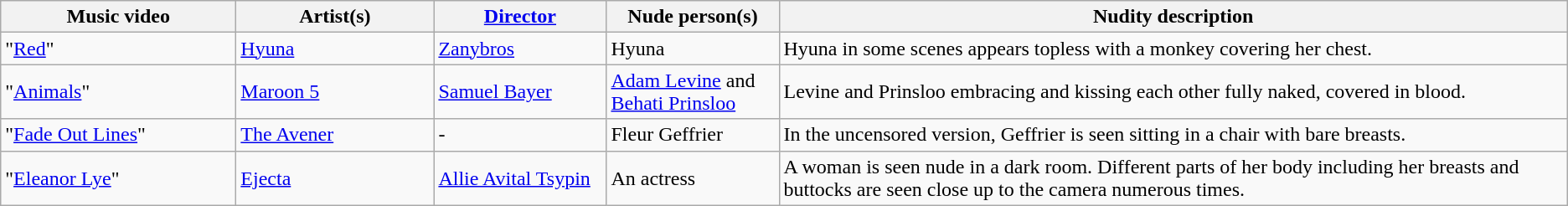<table class="wikitable">
<tr ">
<th scope="col" style="width:180px;">Music video</th>
<th scope="col" style="width:150px;">Artist(s)</th>
<th scope="col" style="width:130px;"><a href='#'>Director</a></th>
<th scope="col" style="width:130px;">Nude person(s)</th>
<th style=white-space:nowrap>Nudity description</th>
</tr>
<tr>
<td>"<a href='#'>Red</a>"</td>
<td><a href='#'>Hyuna</a></td>
<td><a href='#'>Zanybros</a></td>
<td>Hyuna</td>
<td>Hyuna in some scenes appears topless with a monkey covering her chest.</td>
</tr>
<tr>
<td>"<a href='#'>Animals</a>"</td>
<td><a href='#'>Maroon 5</a></td>
<td><a href='#'>Samuel Bayer</a></td>
<td><a href='#'>Adam Levine</a> and <a href='#'>Behati Prinsloo</a></td>
<td>Levine and Prinsloo embracing and kissing each other fully naked, covered in blood.</td>
</tr>
<tr>
<td>"<a href='#'>Fade Out Lines</a>"</td>
<td><a href='#'>The Avener</a></td>
<td>-</td>
<td>Fleur Geffrier</td>
<td>In the uncensored version, Geffrier is seen sitting in a chair with bare breasts.</td>
</tr>
<tr>
<td>"<a href='#'>Eleanor Lye</a>"</td>
<td><a href='#'>Ejecta</a></td>
<td><a href='#'>Allie Avital Tsypin</a></td>
<td>An actress</td>
<td>A woman is seen nude in a dark room. Different parts of her body including her breasts and buttocks are seen close up to the camera numerous times.</td>
</tr>
</table>
